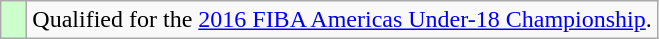<table class="wikitable">
<tr>
<td width=10px bgcolor="#ccffcc"></td>
<td>Qualified for the <a href='#'>2016 FIBA Americas Under-18 Championship</a>.</td>
</tr>
</table>
